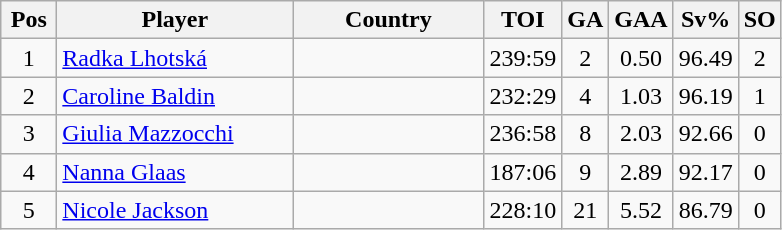<table class="wikitable sortable" style="text-align: center;">
<tr>
<th width=30>Pos</th>
<th width=150>Player</th>
<th width=120>Country</th>
<th width=20>TOI</th>
<th width=20>GA</th>
<th width=20>GAA</th>
<th width=20>Sv%</th>
<th width=20>SO</th>
</tr>
<tr>
<td>1</td>
<td align=left><a href='#'>Radka Lhotská</a></td>
<td align=left></td>
<td>239:59</td>
<td>2</td>
<td>0.50</td>
<td>96.49</td>
<td>2</td>
</tr>
<tr>
<td>2</td>
<td align=left><a href='#'>Caroline Baldin</a></td>
<td align=left></td>
<td>232:29</td>
<td>4</td>
<td>1.03</td>
<td>96.19</td>
<td>1</td>
</tr>
<tr>
<td>3</td>
<td align=left><a href='#'>Giulia Mazzocchi</a></td>
<td align=left></td>
<td>236:58</td>
<td>8</td>
<td>2.03</td>
<td>92.66</td>
<td>0</td>
</tr>
<tr>
<td>4</td>
<td align=left><a href='#'>Nanna Glaas</a></td>
<td align=left></td>
<td>187:06</td>
<td>9</td>
<td>2.89</td>
<td>92.17</td>
<td>0</td>
</tr>
<tr>
<td>5</td>
<td align=left><a href='#'>Nicole Jackson</a></td>
<td align=left></td>
<td>228:10</td>
<td>21</td>
<td>5.52</td>
<td>86.79</td>
<td>0</td>
</tr>
</table>
